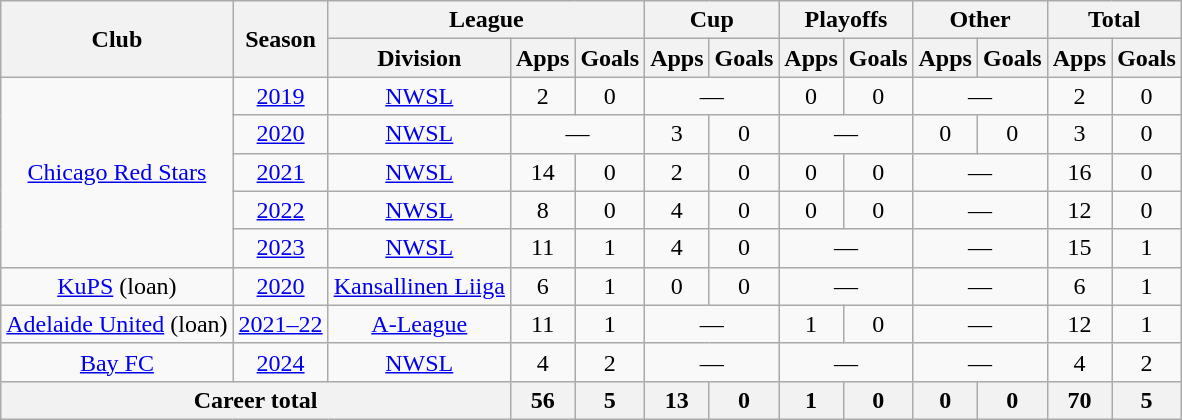<table class="wikitable" style="text-align: center;">
<tr>
<th rowspan="2">Club</th>
<th rowspan="2">Season</th>
<th colspan="3">League</th>
<th colspan="2">Cup</th>
<th colspan="2">Playoffs</th>
<th colspan="2">Other</th>
<th colspan="2">Total</th>
</tr>
<tr>
<th>Division</th>
<th>Apps</th>
<th>Goals</th>
<th>Apps</th>
<th>Goals</th>
<th>Apps</th>
<th>Goals</th>
<th>Apps</th>
<th>Goals</th>
<th>Apps</th>
<th>Goals</th>
</tr>
<tr>
<td rowspan="5"><a href='#'>Chicago Red Stars</a></td>
<td><a href='#'>2019</a></td>
<td><a href='#'>NWSL</a></td>
<td>2</td>
<td>0</td>
<td colspan="2">—</td>
<td>0</td>
<td>0</td>
<td colspan="2">—</td>
<td>2</td>
<td>0</td>
</tr>
<tr>
<td><a href='#'>2020</a></td>
<td><a href='#'>NWSL</a></td>
<td colspan="2">—</td>
<td>3</td>
<td>0</td>
<td colspan="2">—</td>
<td>0</td>
<td>0</td>
<td>3</td>
<td>0</td>
</tr>
<tr>
<td><a href='#'>2021</a></td>
<td><a href='#'>NWSL</a></td>
<td>14</td>
<td>0</td>
<td>2</td>
<td>0</td>
<td>0</td>
<td>0</td>
<td colspan="2">—</td>
<td>16</td>
<td>0</td>
</tr>
<tr>
<td><a href='#'>2022</a></td>
<td><a href='#'>NWSL</a></td>
<td>8</td>
<td>0</td>
<td>4</td>
<td>0</td>
<td>0</td>
<td>0</td>
<td colspan="2">—</td>
<td>12</td>
<td>0</td>
</tr>
<tr>
<td><a href='#'>2023</a></td>
<td><a href='#'>NWSL</a></td>
<td>11</td>
<td>1</td>
<td>4</td>
<td>0</td>
<td colspan="2">—</td>
<td colspan="2">—</td>
<td>15</td>
<td>1</td>
</tr>
<tr>
<td><a href='#'>KuPS</a> (loan)</td>
<td><a href='#'>2020</a></td>
<td><a href='#'>Kansallinen Liiga</a></td>
<td>6</td>
<td>1</td>
<td>0</td>
<td>0</td>
<td colspan="2">—</td>
<td colspan="2">—</td>
<td>6</td>
<td>1</td>
</tr>
<tr>
<td><a href='#'>Adelaide United</a> (loan)</td>
<td><a href='#'>2021–22</a></td>
<td><a href='#'>A-League</a></td>
<td>11</td>
<td>1</td>
<td colspan="2">—</td>
<td>1</td>
<td>0</td>
<td colspan="2">—</td>
<td>12</td>
<td>1</td>
</tr>
<tr>
<td><a href='#'>Bay FC</a></td>
<td><a href='#'>2024</a></td>
<td><a href='#'>NWSL</a></td>
<td>4</td>
<td>2</td>
<td colspan="2">—</td>
<td colspan="2">—</td>
<td colspan="2">—</td>
<td>4</td>
<td>2</td>
</tr>
<tr>
<th colspan="3">Career total</th>
<th>56</th>
<th>5</th>
<th>13</th>
<th>0</th>
<th>1</th>
<th>0</th>
<th>0</th>
<th>0</th>
<th>70</th>
<th>5</th>
</tr>
</table>
